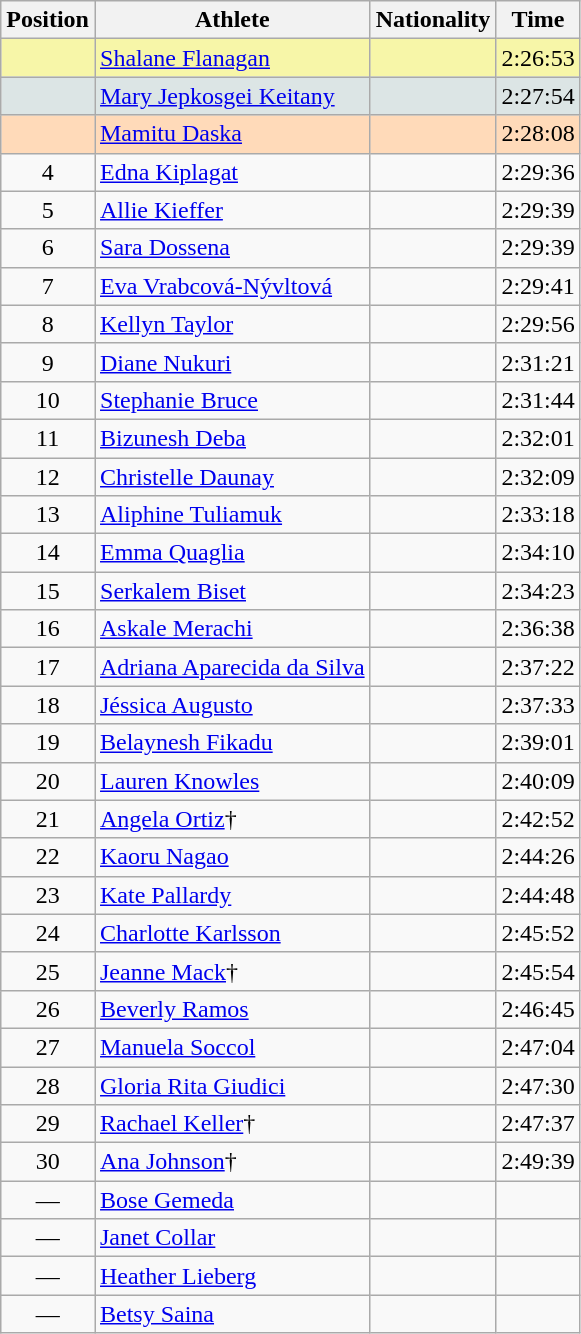<table class="wikitable sortable">
<tr>
<th>Position</th>
<th>Athlete</th>
<th>Nationality</th>
<th>Time</th>
</tr>
<tr bgcolor=#F7F6A8>
<td align=center></td>
<td><a href='#'>Shalane Flanagan</a></td>
<td></td>
<td>2:26:53</td>
</tr>
<tr bgcolor=#DCE5E5>
<td align=center></td>
<td><a href='#'>Mary Jepkosgei Keitany</a></td>
<td></td>
<td>2:27:54</td>
</tr>
<tr bgcolor=#FFDAB9>
<td align=center></td>
<td><a href='#'>Mamitu Daska</a></td>
<td></td>
<td>2:28:08</td>
</tr>
<tr>
<td align=center>4</td>
<td><a href='#'>Edna Kiplagat</a></td>
<td></td>
<td>2:29:36</td>
</tr>
<tr>
<td align=center>5</td>
<td><a href='#'>Allie Kieffer</a></td>
<td></td>
<td>2:29:39</td>
</tr>
<tr>
<td align=center>6</td>
<td><a href='#'>Sara Dossena</a></td>
<td></td>
<td>2:29:39</td>
</tr>
<tr>
<td align=center>7</td>
<td><a href='#'>Eva Vrabcová-Nývltová</a></td>
<td></td>
<td>2:29:41</td>
</tr>
<tr>
<td align=center>8</td>
<td><a href='#'>Kellyn Taylor</a></td>
<td></td>
<td>2:29:56</td>
</tr>
<tr>
<td align=center>9</td>
<td><a href='#'>Diane Nukuri</a></td>
<td></td>
<td>2:31:21</td>
</tr>
<tr>
<td align=center>10</td>
<td><a href='#'>Stephanie Bruce</a></td>
<td></td>
<td>2:31:44</td>
</tr>
<tr>
<td align=center>11</td>
<td><a href='#'>Bizunesh Deba</a></td>
<td></td>
<td>2:32:01</td>
</tr>
<tr>
<td align=center>12</td>
<td><a href='#'>Christelle Daunay</a></td>
<td></td>
<td>2:32:09</td>
</tr>
<tr>
<td align=center>13</td>
<td><a href='#'>Aliphine Tuliamuk</a></td>
<td></td>
<td>2:33:18</td>
</tr>
<tr>
<td align=center>14</td>
<td><a href='#'>Emma Quaglia</a></td>
<td></td>
<td>2:34:10</td>
</tr>
<tr>
<td align=center>15</td>
<td><a href='#'>Serkalem Biset</a></td>
<td></td>
<td>2:34:23</td>
</tr>
<tr>
<td align=center>16</td>
<td><a href='#'>Askale Merachi</a></td>
<td></td>
<td>2:36:38</td>
</tr>
<tr>
<td align=center>17</td>
<td><a href='#'>Adriana Aparecida da Silva</a></td>
<td></td>
<td>2:37:22</td>
</tr>
<tr>
<td align=center>18</td>
<td><a href='#'>Jéssica Augusto</a></td>
<td></td>
<td>2:37:33</td>
</tr>
<tr>
<td align=center>19</td>
<td><a href='#'>Belaynesh Fikadu</a></td>
<td></td>
<td>2:39:01</td>
</tr>
<tr>
<td align=center>20</td>
<td><a href='#'>Lauren Knowles</a></td>
<td></td>
<td>2:40:09</td>
</tr>
<tr>
<td align=center>21</td>
<td><a href='#'>Angela Ortiz</a>†</td>
<td></td>
<td>2:42:52</td>
</tr>
<tr>
<td align=center>22</td>
<td><a href='#'>Kaoru Nagao</a></td>
<td></td>
<td>2:44:26</td>
</tr>
<tr>
<td align=center>23</td>
<td><a href='#'>Kate Pallardy</a></td>
<td></td>
<td>2:44:48</td>
</tr>
<tr>
<td align=center>24</td>
<td><a href='#'>Charlotte Karlsson</a></td>
<td></td>
<td>2:45:52</td>
</tr>
<tr>
<td align=center>25</td>
<td><a href='#'>Jeanne Mack</a>†</td>
<td></td>
<td>2:45:54</td>
</tr>
<tr>
<td align=center>26</td>
<td><a href='#'>Beverly Ramos</a></td>
<td></td>
<td>2:46:45</td>
</tr>
<tr>
<td align=center>27</td>
<td><a href='#'>Manuela Soccol</a></td>
<td></td>
<td>2:47:04</td>
</tr>
<tr>
<td align=center>28</td>
<td><a href='#'>Gloria Rita Giudici</a></td>
<td></td>
<td>2:47:30</td>
</tr>
<tr>
<td align=center>29</td>
<td><a href='#'>Rachael Keller</a>†</td>
<td></td>
<td>2:47:37</td>
</tr>
<tr>
<td align=center>30</td>
<td><a href='#'>Ana Johnson</a>†</td>
<td></td>
<td>2:49:39</td>
</tr>
<tr>
<td align=center>—</td>
<td><a href='#'>Bose Gemeda</a></td>
<td></td>
<td></td>
</tr>
<tr>
<td align=center>—</td>
<td><a href='#'>Janet Collar</a></td>
<td></td>
<td></td>
</tr>
<tr>
<td align=center>—</td>
<td><a href='#'>Heather Lieberg</a></td>
<td></td>
<td></td>
</tr>
<tr>
<td align=center>—</td>
<td><a href='#'>Betsy Saina</a></td>
<td></td>
<td></td>
</tr>
</table>
